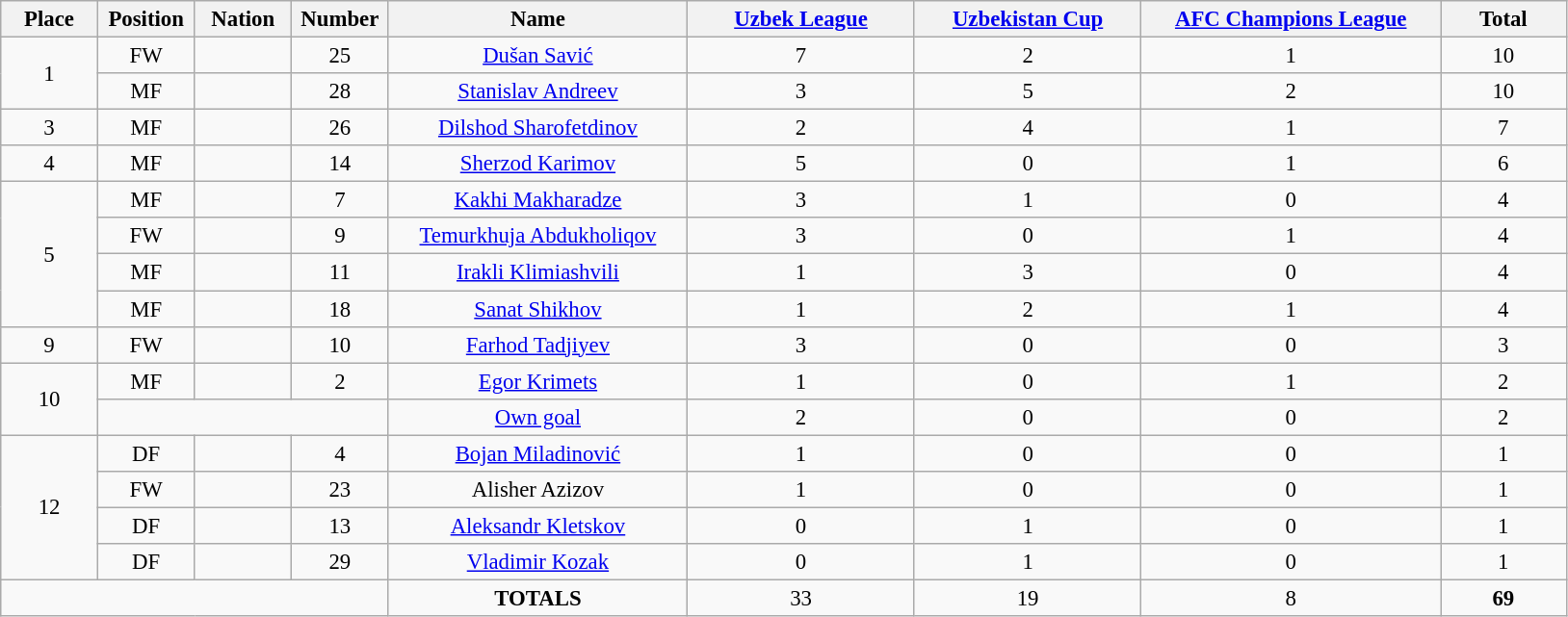<table class="wikitable" style="font-size: 95%; text-align: center;">
<tr>
<th width=60>Place</th>
<th width=60>Position</th>
<th width=60>Nation</th>
<th width=60>Number</th>
<th width=200>Name</th>
<th width=150><a href='#'>Uzbek League</a></th>
<th width=150><a href='#'>Uzbekistan Cup</a></th>
<th width=200><a href='#'>AFC Champions League</a></th>
<th width=80><strong>Total</strong></th>
</tr>
<tr>
<td rowspan="2">1</td>
<td>FW</td>
<td></td>
<td>25</td>
<td><a href='#'>Dušan Savić</a></td>
<td>7</td>
<td>2</td>
<td>1</td>
<td>10</td>
</tr>
<tr>
<td>MF</td>
<td></td>
<td>28</td>
<td><a href='#'>Stanislav Andreev</a></td>
<td>3</td>
<td>5</td>
<td>2</td>
<td>10</td>
</tr>
<tr>
<td>3</td>
<td>MF</td>
<td></td>
<td>26</td>
<td><a href='#'>Dilshod Sharofetdinov</a></td>
<td>2</td>
<td>4</td>
<td>1</td>
<td>7</td>
</tr>
<tr>
<td>4</td>
<td>MF</td>
<td></td>
<td>14</td>
<td><a href='#'>Sherzod Karimov</a></td>
<td>5</td>
<td>0</td>
<td>1</td>
<td>6</td>
</tr>
<tr>
<td rowspan="4">5</td>
<td>MF</td>
<td></td>
<td>7</td>
<td><a href='#'>Kakhi Makharadze</a></td>
<td>3</td>
<td>1</td>
<td>0</td>
<td>4</td>
</tr>
<tr>
<td>FW</td>
<td></td>
<td>9</td>
<td><a href='#'>Temurkhuja Abdukholiqov</a></td>
<td>3</td>
<td>0</td>
<td>1</td>
<td>4</td>
</tr>
<tr>
<td>MF</td>
<td></td>
<td>11</td>
<td><a href='#'>Irakli Klimiashvili</a></td>
<td>1</td>
<td>3</td>
<td>0</td>
<td>4</td>
</tr>
<tr>
<td>MF</td>
<td></td>
<td>18</td>
<td><a href='#'>Sanat Shikhov</a></td>
<td>1</td>
<td>2</td>
<td>1</td>
<td>4</td>
</tr>
<tr>
<td>9</td>
<td>FW</td>
<td></td>
<td>10</td>
<td><a href='#'>Farhod Tadjiyev</a></td>
<td>3</td>
<td>0</td>
<td>0</td>
<td>3</td>
</tr>
<tr>
<td rowspan="2">10</td>
<td>MF</td>
<td></td>
<td>2</td>
<td><a href='#'>Egor Krimets</a></td>
<td>1</td>
<td>0</td>
<td>1</td>
<td>2</td>
</tr>
<tr>
<td colspan="3"></td>
<td><a href='#'>Own goal</a></td>
<td>2</td>
<td>0</td>
<td>0</td>
<td>2</td>
</tr>
<tr>
<td rowspan="4">12</td>
<td>DF</td>
<td></td>
<td>4</td>
<td><a href='#'>Bojan Miladinović</a></td>
<td>1</td>
<td>0</td>
<td>0</td>
<td>1</td>
</tr>
<tr>
<td>FW</td>
<td></td>
<td>23</td>
<td>Alisher Azizov</td>
<td>1</td>
<td>0</td>
<td>0</td>
<td>1</td>
</tr>
<tr>
<td>DF</td>
<td></td>
<td>13</td>
<td><a href='#'>Aleksandr Kletskov</a></td>
<td>0</td>
<td>1</td>
<td>0</td>
<td>1</td>
</tr>
<tr>
<td>DF</td>
<td></td>
<td>29</td>
<td><a href='#'>Vladimir Kozak</a></td>
<td>0</td>
<td>1</td>
<td>0</td>
<td>1</td>
</tr>
<tr>
<td colspan="4"></td>
<td><strong>TOTALS</strong></td>
<td>33</td>
<td>19</td>
<td>8</td>
<td><strong>69</strong></td>
</tr>
</table>
